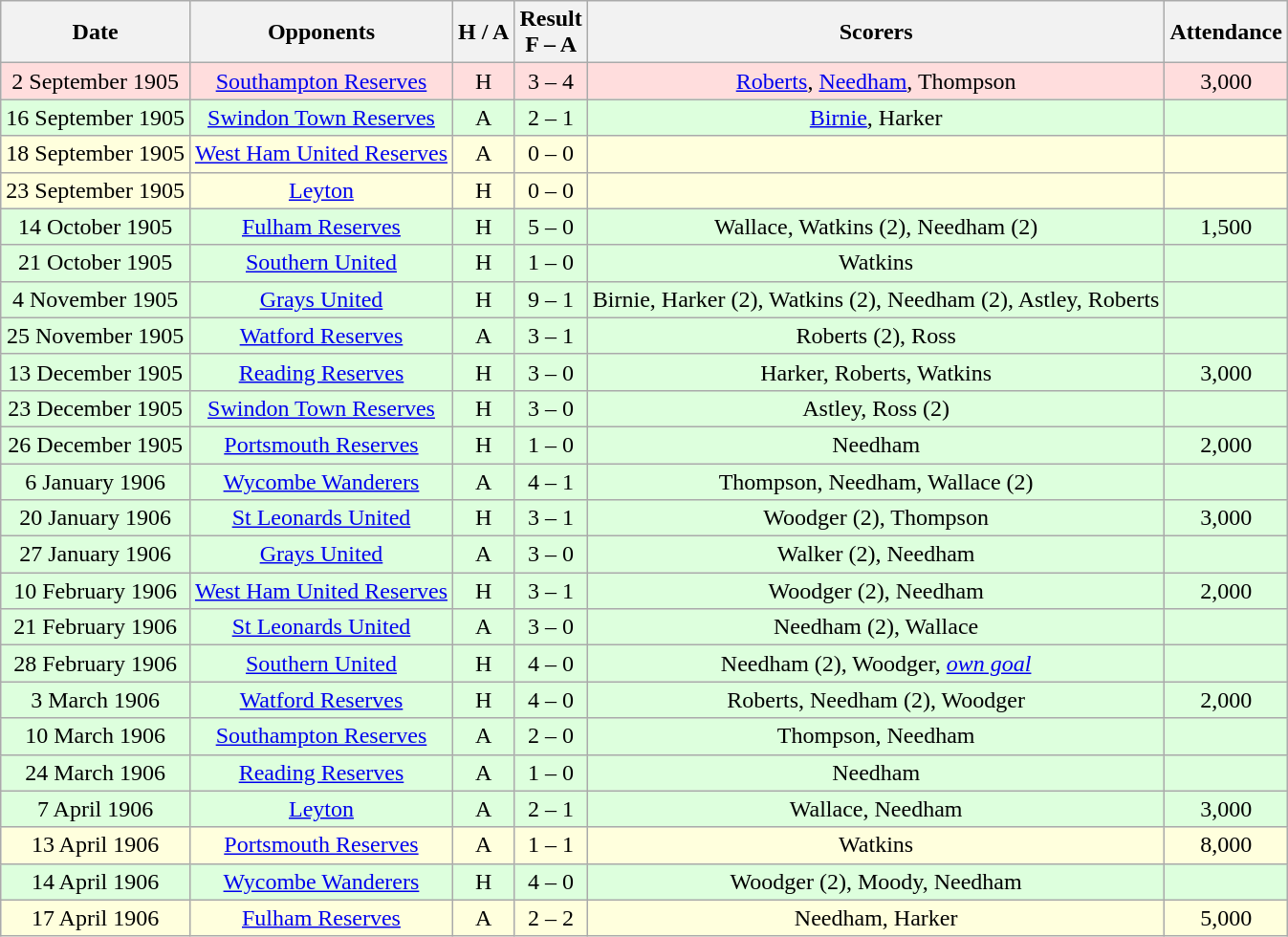<table class="wikitable" style="text-align:center">
<tr>
<th>Date</th>
<th>Opponents</th>
<th>H / A</th>
<th>Result<br>F – A</th>
<th>Scorers</th>
<th>Attendance</th>
</tr>
<tr bgcolor="#ffdddd">
<td>2 September 1905</td>
<td><a href='#'>Southampton Reserves</a></td>
<td>H</td>
<td>3 – 4</td>
<td><a href='#'>Roberts</a>, <a href='#'>Needham</a>, Thompson</td>
<td>3,000</td>
</tr>
<tr bgcolor="#ddffdd">
<td>16 September 1905</td>
<td><a href='#'>Swindon Town Reserves</a></td>
<td>A</td>
<td>2 – 1</td>
<td><a href='#'>Birnie</a>, Harker</td>
<td></td>
</tr>
<tr bgcolor="#ffffdd">
<td>18 September 1905</td>
<td><a href='#'>West Ham United Reserves</a></td>
<td>A</td>
<td>0 – 0</td>
<td></td>
<td></td>
</tr>
<tr bgcolor="#ffffdd">
<td>23 September 1905</td>
<td><a href='#'>Leyton</a></td>
<td>H</td>
<td>0 – 0</td>
<td></td>
<td></td>
</tr>
<tr bgcolor="#ddffdd">
<td>14 October 1905</td>
<td><a href='#'>Fulham Reserves</a></td>
<td>H</td>
<td>5 – 0</td>
<td>Wallace, Watkins (2), Needham (2)</td>
<td>1,500</td>
</tr>
<tr bgcolor="#ddffdd">
<td>21 October 1905</td>
<td><a href='#'>Southern United</a></td>
<td>H</td>
<td>1 – 0</td>
<td>Watkins</td>
<td></td>
</tr>
<tr bgcolor="#ddffdd">
<td>4 November 1905</td>
<td><a href='#'>Grays United</a></td>
<td>H</td>
<td>9 – 1</td>
<td>Birnie, Harker (2), Watkins (2), Needham (2), Astley, Roberts</td>
<td></td>
</tr>
<tr bgcolor="#ddffdd">
<td>25 November 1905</td>
<td><a href='#'>Watford Reserves</a></td>
<td>A</td>
<td>3 – 1</td>
<td>Roberts (2), Ross</td>
<td></td>
</tr>
<tr bgcolor="#ddffdd">
<td>13 December 1905</td>
<td><a href='#'>Reading Reserves</a></td>
<td>H</td>
<td>3 – 0</td>
<td>Harker, Roberts, Watkins</td>
<td>3,000</td>
</tr>
<tr bgcolor="#ddffdd">
<td>23 December 1905</td>
<td><a href='#'>Swindon Town Reserves</a></td>
<td>H</td>
<td>3 – 0</td>
<td>Astley, Ross (2)</td>
<td></td>
</tr>
<tr bgcolor="#ddffdd">
<td>26 December 1905</td>
<td><a href='#'>Portsmouth Reserves</a></td>
<td>H</td>
<td>1 – 0</td>
<td>Needham</td>
<td>2,000</td>
</tr>
<tr bgcolor="#ddffdd">
<td>6 January 1906</td>
<td><a href='#'>Wycombe Wanderers</a></td>
<td>A</td>
<td>4 – 1</td>
<td>Thompson, Needham, Wallace (2)</td>
<td></td>
</tr>
<tr bgcolor="#ddffdd">
<td>20 January 1906</td>
<td><a href='#'>St Leonards United</a></td>
<td>H</td>
<td>3 – 1</td>
<td>Woodger (2), Thompson</td>
<td>3,000</td>
</tr>
<tr bgcolor="#ddffdd">
<td>27 January 1906</td>
<td><a href='#'>Grays United</a></td>
<td>A</td>
<td>3 – 0</td>
<td>Walker (2), Needham</td>
<td></td>
</tr>
<tr bgcolor="#ddffdd">
<td>10 February 1906</td>
<td><a href='#'>West Ham United Reserves</a></td>
<td>H</td>
<td>3 – 1</td>
<td>Woodger (2), Needham</td>
<td>2,000</td>
</tr>
<tr bgcolor="#ddffdd">
<td>21 February 1906</td>
<td><a href='#'>St Leonards United</a></td>
<td>A</td>
<td>3 – 0</td>
<td>Needham (2), Wallace</td>
<td></td>
</tr>
<tr bgcolor="#ddffdd">
<td>28 February 1906</td>
<td><a href='#'>Southern United</a></td>
<td>H</td>
<td>4 – 0</td>
<td>Needham (2), Woodger, <em><a href='#'>own goal</a></em></td>
<td></td>
</tr>
<tr bgcolor="#ddffdd">
<td>3 March 1906</td>
<td><a href='#'>Watford Reserves</a></td>
<td>H</td>
<td>4 – 0</td>
<td>Roberts, Needham (2), Woodger</td>
<td>2,000</td>
</tr>
<tr bgcolor="#ddffdd">
<td>10 March 1906</td>
<td><a href='#'>Southampton Reserves</a></td>
<td>A</td>
<td>2 – 0</td>
<td>Thompson, Needham</td>
<td></td>
</tr>
<tr bgcolor="#ddffdd">
<td>24 March 1906</td>
<td><a href='#'>Reading Reserves</a></td>
<td>A</td>
<td>1 – 0</td>
<td>Needham</td>
<td></td>
</tr>
<tr bgcolor="#ddffdd">
<td>7 April 1906</td>
<td><a href='#'>Leyton</a></td>
<td>A</td>
<td>2 – 1</td>
<td>Wallace, Needham</td>
<td>3,000</td>
</tr>
<tr bgcolor="#ffffdd">
<td>13 April 1906</td>
<td><a href='#'>Portsmouth Reserves</a></td>
<td>A</td>
<td>1 – 1</td>
<td>Watkins</td>
<td>8,000</td>
</tr>
<tr bgcolor="#ddffdd">
<td>14 April 1906</td>
<td><a href='#'>Wycombe Wanderers</a></td>
<td>H</td>
<td>4 – 0</td>
<td>Woodger (2), Moody, Needham</td>
<td></td>
</tr>
<tr bgcolor="#ffffdd">
<td>17 April 1906</td>
<td><a href='#'>Fulham Reserves</a></td>
<td>A</td>
<td>2 – 2</td>
<td>Needham, Harker</td>
<td>5,000</td>
</tr>
</table>
